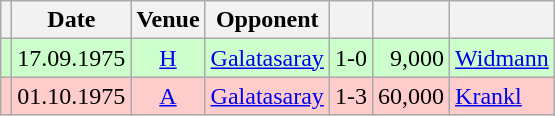<table class="wikitable" Style="text-align: center">
<tr>
<th></th>
<th>Date</th>
<th>Venue</th>
<th>Opponent</th>
<th></th>
<th></th>
<th></th>
</tr>
<tr style="background:#cfc">
<td></td>
<td>17.09.1975</td>
<td><a href='#'>H</a></td>
<td align="left"><a href='#'>Galatasaray</a> </td>
<td>1-0</td>
<td align="right">9,000</td>
<td align="left"><a href='#'>Widmann</a> </td>
</tr>
<tr style="background:#fcc">
<td></td>
<td>01.10.1975</td>
<td><a href='#'>A</a></td>
<td align="left"><a href='#'>Galatasaray</a> </td>
<td>1-3</td>
<td align="right">60,000</td>
<td align="left"><a href='#'>Krankl</a> </td>
</tr>
</table>
